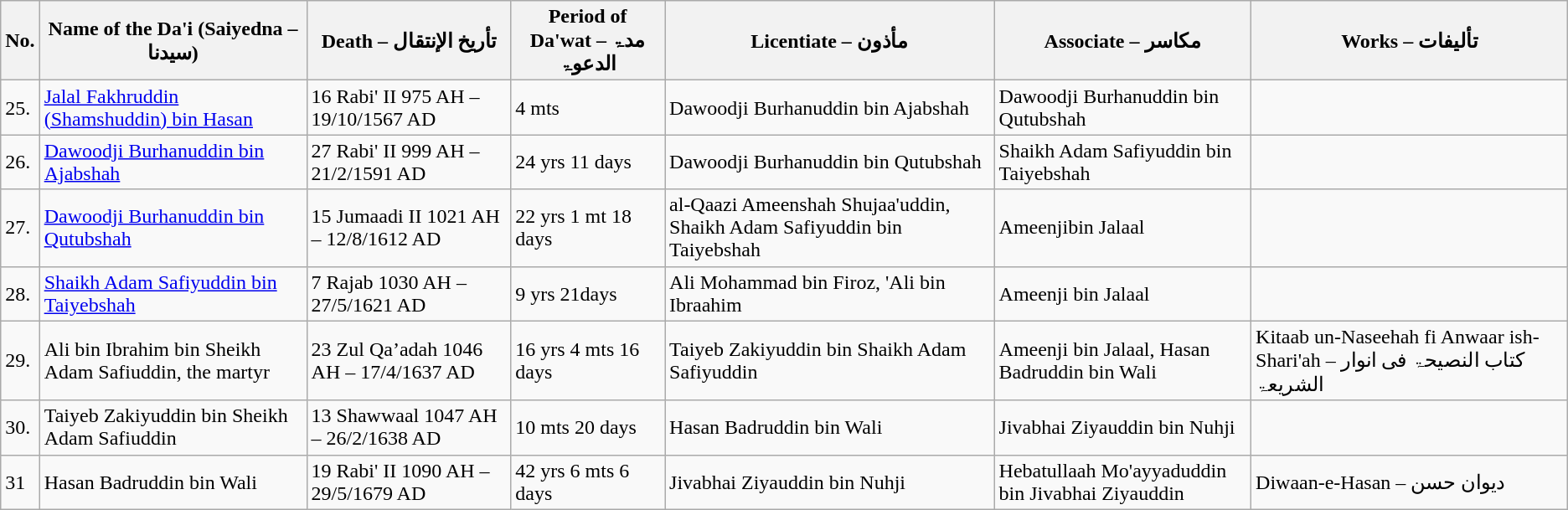<table class="wikitable">
<tr>
<th>No.</th>
<th>Name of the Da'i (Saiyedna – سیدنا)</th>
<th>Death – تأریخ الإنتقال</th>
<th>Period of Da'wat – مدۃ الدعوۃ</th>
<th>Licentiate – مأذون</th>
<th>Associate – مکاسر</th>
<th>Works – تألیفات</th>
</tr>
<tr>
<td>25.</td>
<td><a href='#'>Jalal Fakhruddin (Shamshuddin) bin Hasan</a></td>
<td>16 Rabi' II 975 AH – 19/10/1567 AD</td>
<td>4 mts</td>
<td>Dawoodji Burhanuddin bin Ajabshah</td>
<td>Dawoodji Burhanuddin bin Qutubshah</td>
<td></td>
</tr>
<tr>
<td>26.</td>
<td><a href='#'>Dawoodji Burhanuddin bin Ajabshah</a></td>
<td>27 Rabi' II 999 AH – 21/2/1591 AD</td>
<td>24 yrs 11 days</td>
<td>Dawoodji Burhanuddin bin Qutubshah</td>
<td>Shaikh Adam Safiyuddin bin Taiyebshah</td>
<td></td>
</tr>
<tr>
<td>27.</td>
<td><a href='#'>Dawoodji Burhanuddin bin Qutubshah</a></td>
<td>15 Jumaadi II 1021 AH – 12/8/1612 AD</td>
<td>22 yrs 1 mt 18 days</td>
<td>al-Qaazi Ameenshah Shujaa'uddin, Shaikh Adam Safiyuddin bin Taiyebshah</td>
<td>Ameenjibin Jalaal</td>
<td></td>
</tr>
<tr>
<td>28.</td>
<td><a href='#'>Shaikh Adam Safiyuddin bin Taiyebshah</a></td>
<td>7 Rajab 1030 AH – 27/5/1621 AD</td>
<td>9 yrs 21days</td>
<td>Ali Mohammad bin Firoz, 'Ali bin Ibraahim</td>
<td>Ameenji bin Jalaal</td>
<td></td>
</tr>
<tr>
<td>29.</td>
<td>Ali bin Ibrahim bin Sheikh Adam Safiuddin, the martyr</td>
<td>23 Zul Qa’adah 1046 AH – 17/4/1637 AD</td>
<td>16 yrs 4 mts 16 days</td>
<td>Taiyeb Zakiyuddin bin Shaikh Adam Safiyuddin</td>
<td>Ameenji bin Jalaal, Hasan Badruddin bin Wali</td>
<td>Kitaab un-Naseehah fi Anwaar ish-Shari'ah – کتاب النصیحۃ فی انوار الشریعۃ</td>
</tr>
<tr>
<td>30.</td>
<td>Taiyeb Zakiyuddin bin Sheikh Adam Safiuddin</td>
<td>13 Shawwaal 1047 AH – 26/2/1638 AD</td>
<td>10 mts 20 days</td>
<td>Hasan Badruddin bin Wali</td>
<td>Jivabhai Ziyauddin bin Nuhji</td>
<td></td>
</tr>
<tr>
<td>31</td>
<td>Hasan Badruddin bin Wali</td>
<td>19 Rabi' II 1090 AH – 29/5/1679 AD</td>
<td>42 yrs 6 mts 6 days</td>
<td>Jivabhai Ziyauddin bin Nuhji</td>
<td>Hebatullaah Mo'ayyaduddin bin Jivabhai Ziyauddin</td>
<td>Diwaan-e-Hasan – دیوان حسن</td>
</tr>
</table>
